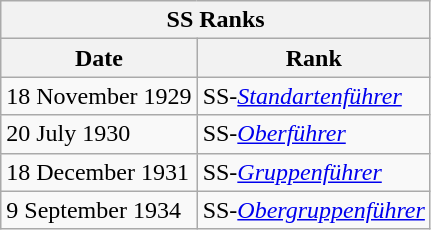<table class="wikitable float-right">
<tr>
<th colspan="2">SS Ranks</th>
</tr>
<tr>
<th>Date</th>
<th>Rank</th>
</tr>
<tr>
<td>18 November 1929</td>
<td>SS-<em><a href='#'>Standartenführer</a></em></td>
</tr>
<tr>
<td>20 July 1930</td>
<td>SS-<em><a href='#'>Oberführer</a></em></td>
</tr>
<tr>
<td>18 December 1931</td>
<td>SS-<em><a href='#'>Gruppenführer</a></em></td>
</tr>
<tr>
<td>9 September 1934</td>
<td>SS-<em><a href='#'>Obergruppenführer</a></em></td>
</tr>
</table>
